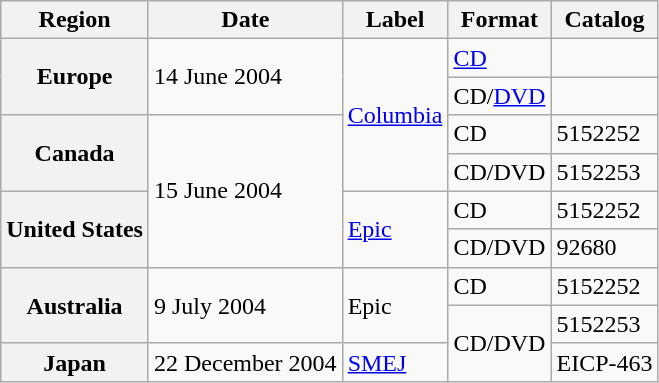<table class="wikitable plainrowheaders">
<tr>
<th>Region</th>
<th>Date</th>
<th>Label</th>
<th>Format</th>
<th>Catalog</th>
</tr>
<tr>
<th scope="row" rowspan="2">Europe</th>
<td rowspan="2">14 June 2004</td>
<td rowspan="4"><a href='#'>Columbia</a></td>
<td><a href='#'>CD</a></td>
<td></td>
</tr>
<tr>
<td>CD/<a href='#'>DVD</a></td>
<td></td>
</tr>
<tr>
<th scope="row" rowspan="2">Canada</th>
<td rowspan="4">15 June 2004</td>
<td>CD</td>
<td>5152252</td>
</tr>
<tr>
<td>CD/DVD</td>
<td>5152253</td>
</tr>
<tr>
<th scope="row" rowspan="2">United States</th>
<td rowspan="2"><a href='#'>Epic</a></td>
<td>CD</td>
<td>5152252</td>
</tr>
<tr>
<td>CD/DVD</td>
<td>92680</td>
</tr>
<tr>
<th scope="row" rowspan="2">Australia</th>
<td rowspan="2">9 July 2004</td>
<td rowspan="2">Epic</td>
<td>CD</td>
<td>5152252</td>
</tr>
<tr>
<td rowspan="2">CD/DVD</td>
<td>5152253</td>
</tr>
<tr>
<th scope="row">Japan</th>
<td>22 December 2004</td>
<td><a href='#'>SMEJ</a></td>
<td>EICP-463</td>
</tr>
</table>
